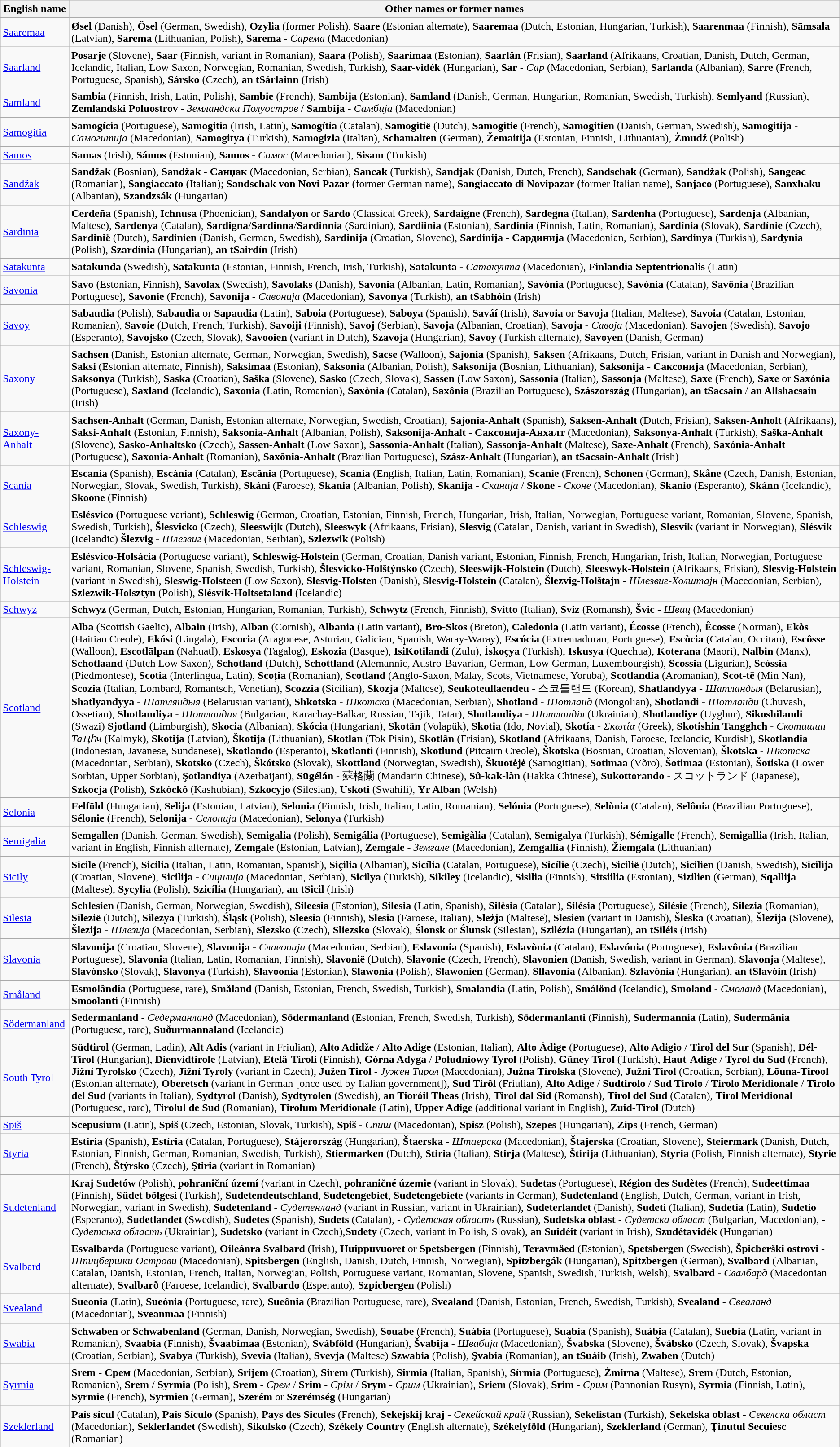<table class="wikitable">
<tr>
<th>English name</th>
<th>Other names or former names</th>
</tr>
<tr>
<td><a href='#'>Saaremaa</a></td>
<td><strong>Øsel</strong> (Danish), <strong>Ösel</strong> (German, Swedish), <strong>Ozylia</strong> (former Polish), <strong>Saare</strong> (Estonian alternate), <strong>Saaremaa</strong> (Dutch, Estonian, Hungarian, Turkish), <strong>Saarenmaa</strong> (Finnish), <strong>Sāmsala</strong> (Latvian), <strong>Sarema</strong> (Lithuanian, Polish), <strong>Sarema</strong> - <em>Сарема</em> (Macedonian)</td>
</tr>
<tr>
<td><a href='#'>Saarland</a></td>
<td><strong>Posarje</strong> (Slovene), <strong>Saar</strong> (Finnish, variant in Romanian), <strong>Saara</strong> (Polish), <strong>Saarimaa</strong> (Estonian), <strong>Saarlân</strong> (Frisian), <strong>Saarland</strong> (Afrikaans, Croatian, Danish, Dutch, German, Icelandic, Italian, Low Saxon, Norwegian, Romanian, Swedish, Turkish), <strong>Saar-vidék</strong> (Hungarian), <strong>Sar</strong> - <em>Сар</em> (Macedonian, Serbian), <strong>Sarlanda</strong> (Albanian), <strong>Sarre</strong> (French, Portuguese, Spanish), <strong>Sársko</strong> (Czech), <strong>an tSárlainn</strong> (Irish)</td>
</tr>
<tr>
<td><a href='#'>Samland</a></td>
<td><strong>Sambia</strong> (Finnish, Irish, Latin, Polish), <strong>Sambie</strong> (French), <strong>Sambija</strong> (Estonian), <strong>Samland</strong> (Danish, German, Hungarian, Romanian, Swedish, Turkish), <strong>Semlyand</strong> (Russian), <strong>Zemlandski Poluostrov</strong> - <em>Земландски Полуостров</em> / <strong>Sambija</strong> - <em>Самбија</em> (Macedonian)</td>
</tr>
<tr>
<td><a href='#'>Samogitia</a></td>
<td><strong>Samogícia</strong> (Portuguese), <strong>Samogitia</strong> (Irish, Latin), <strong>Samogítia</strong> (Catalan), <strong>Samogitië</strong> (Dutch), <strong>Samogitie</strong> (French), <strong>Samogitien</strong> (Danish, German, Swedish), <strong>Samogitija</strong> - <em>Самогитија</em> (Macedonian), <strong>Samogitya</strong> (Turkish), <strong>Samogizia</strong> (Italian), <strong>Schamaiten</strong> (German), <strong>Žemaitija</strong> (Estonian, Finnish, Lithuanian), <strong>Żmudź</strong> (Polish)</td>
</tr>
<tr>
<td><a href='#'>Samos</a></td>
<td><strong>Samas</strong> (Irish), <strong>Sámos</strong> (Estonian), <strong>Samos</strong> - <em>Самос</em> (Macedonian), <strong>Sisam</strong> (Turkish)</td>
</tr>
<tr>
<td><a href='#'>Sandžak</a></td>
<td><strong>Sandžak</strong> (Bosnian), <strong>Sandžak</strong> - <strong>Санџак</strong> (Macedonian, Serbian), <strong>Sancak</strong> (Turkish), <strong>Sandjak</strong> (Danish, Dutch, French), <strong>Sandschak</strong> (German), <strong>Sandżak</strong> (Polish), <strong>Sangeac</strong> (Romanian), <strong>Sangiaccato</strong> (Italian); <strong>Sandschak von Novi Pazar</strong> (former German name), <strong>Sangiaccato di Novipazar</strong> (former Italian name), <strong>Sanjaco</strong> (Portuguese), <strong>Sanxhaku</strong> (Albanian), <strong>Szandzsák</strong> (Hungarian)</td>
</tr>
<tr>
<td><a href='#'>Sardinia</a></td>
<td><strong>Cerdeña</strong> (Spanish), <strong>Ichnusa</strong> (Phoenician), <strong>Sandalyon</strong> or <strong>Sardo</strong> (Classical Greek), <strong>Sardaigne</strong> (French), <strong>Sardegna</strong> (Italian), <strong>Sardenha</strong> (Portuguese), <strong>Sardenja</strong> (Albanian, Maltese), <strong>Sardenya</strong> (Catalan), <strong>Sardigna</strong>/<strong>Sardinna</strong>/<strong>Sardinnia</strong> (Sardinian), <strong>Sardiinia</strong> (Estonian), <strong>Sardinia</strong> (Finnish, Latin, Romanian), <strong>Sardínia</strong> (Slovak), <strong>Sardínie</strong> (Czech), <strong>Sardinië</strong> (Dutch), <strong>Sardinien</strong> (Danish, German, Swedish), <strong>Sardinija</strong> (Croatian, Slovene), <strong>Sardinija</strong> - <strong>Сардинија</strong> (Macedonian, Serbian), <strong>Sardinya</strong> (Turkish), <strong>Sardynia</strong> (Polish), <strong>Szardínia</strong> (Hungarian), <strong>an tSairdín</strong> (Irish)</td>
</tr>
<tr>
<td><a href='#'>Satakunta</a></td>
<td><strong>Satakunda</strong> (Swedish), <strong>Satakunta</strong> (Estonian, Finnish, French, Irish, Turkish), <strong>Satakunta</strong> - <em>Сатакунта</em> (Macedonian), <strong>Finlandia Septentrionalis</strong> (Latin)</td>
</tr>
<tr>
<td><a href='#'>Savonia</a></td>
<td><strong>Savo</strong> (Estonian, Finnish), <strong>Savolax</strong> (Swedish), <strong>Savolaks</strong> (Danish), <strong>Savonia</strong> (Albanian, Latin, Romanian), <strong>Savónia</strong> (Portuguese), <strong>Savònia</strong> (Catalan), <strong>Savônia</strong> (Brazilian Portuguese), <strong>Savonie</strong> (French), <strong>Savonija</strong> - <em>Савонија</em> (Macedonian), <strong>Savonya</strong> (Turkish), <strong>an tSabhóin</strong> (Irish)</td>
</tr>
<tr>
<td><a href='#'>Savoy</a></td>
<td><strong>Sabaudia</strong> (Polish), <strong>Sabaudia</strong> or <strong>Sapaudia</strong> (Latin), <strong>Saboia</strong> (Portuguese), <strong>Saboya</strong> (Spanish), <strong>Saváí</strong> (Irish), <strong>Savoia</strong> or <strong>Savoja</strong> (Italian, Maltese), <strong>Savoia</strong> (Catalan, Estonian, Romanian), <strong>Savoie</strong> (Dutch, French, Turkish), <strong>Savoiji</strong> (Finnish), <strong>Savoj</strong> (Serbian), <strong>Savoja</strong> (Albanian, Croatian), <strong>Savoja</strong> - <em>Савоја</em> (Macedonian), <strong>Savojen</strong> (Swedish), <strong>Savojo</strong> (Esperanto), <strong>Savojsko</strong> (Czech, Slovak), <strong>Savooien</strong> (variant in Dutch), <strong>Szavoja</strong> (Hungarian), <strong>Savoy</strong> (Turkish alternate), <strong>Savoyen</strong> (Danish, German)</td>
</tr>
<tr>
<td><a href='#'>Saxony</a></td>
<td><strong>Sachsen</strong> (Danish, Estonian alternate, German, Norwegian, Swedish), <strong>Sacse</strong> (Walloon), <strong>Sajonia</strong> (Spanish), <strong>Saksen</strong> (Afrikaans, Dutch, Frisian, variant in Danish and Norwegian), <strong>Saksi</strong> (Estonian alternate, Finnish), <strong>Saksimaa</strong> (Estonian), <strong>Saksonia</strong> (Albanian, Polish), <strong>Saksonija</strong> (Bosnian, Lithuanian), <strong>Saksonija</strong> - <strong>Саксонија</strong> (Macedonian, Serbian), <strong>Saksonya</strong> (Turkish), <strong>Saska</strong> (Croatian), <strong>Saška</strong> (Slovene), <strong>Sasko</strong> (Czech, Slovak), <strong>Sassen</strong> (Low Saxon), <strong>Sassonia</strong> (Italian), <strong>Sassonja</strong> (Maltese), <strong>Saxe</strong> (French), <strong>Saxe</strong> or <strong>Saxónia</strong> (Portuguese), <strong>Saxland</strong> (Icelandic), <strong>Saxonia</strong> (Latin, Romanian), <strong>Saxònia</strong> (Catalan), <strong>Saxônia</strong> (Brazilian Portuguese), <strong>Szászország</strong> (Hungarian), <strong>an tSacsain</strong> / <strong>an Allshacsain</strong> (Irish)</td>
</tr>
<tr>
<td><a href='#'>Saxony-Anhalt</a></td>
<td><strong>Sachsen-Anhalt</strong> (German, Danish, Estonian alternate, Norwegian, Swedish, Croatian), <strong>Sajonia-Anhalt</strong> (Spanish), <strong>Saksen-Anhalt</strong> (Dutch, Frisian), <strong>Saksen-Anholt</strong> (Afrikaans), <strong>Saksi-Anhalt</strong> (Estonian, Finnish), <strong>Saksonia-Anhalt</strong> (Albanian, Polish), <strong>Saksonija-Anhalt</strong> - <strong>Саксонија-Анхалт</strong> (Macedonian), <strong>Saksonya-Anhalt</strong> (Turkish), <strong>Saška-Anhalt</strong> (Slovene), <strong>Sasko-Anhaltsko</strong> (Czech), <strong>Sassen-Anhalt</strong> (Low Saxon), <strong>Sassonia-Anhalt</strong> (Italian), <strong>Sassonja-Anhalt</strong> (Maltese), <strong>Saxe-Anhalt</strong> (French), <strong>Saxónia-Anhalt</strong> (Portuguese), <strong>Saxonia-Anhalt</strong> (Romanian), <strong>Saxônia-Anhalt</strong> (Brazilian Portuguese), <strong>Szász-Anhalt</strong> (Hungarian), <strong>an tSacsain-Anhalt</strong> (Irish)</td>
</tr>
<tr>
<td><a href='#'>Scania</a></td>
<td><strong>Escania</strong> (Spanish), <strong>Escània</strong> (Catalan), <strong>Escânia</strong> (Portuguese), <strong>Scania</strong> (English, Italian, Latin, Romanian), <strong>Scanie</strong> (French), <strong>Schonen</strong> (German), <strong>Skåne</strong> (Czech, Danish, Estonian, Norwegian, Slovak, Swedish, Turkish), <strong>Skáni</strong> (Faroese), <strong>Skania</strong> (Albanian, Polish), <strong>Skanija</strong> - <em>Сканија</em> / <strong>Skone</strong> - <em>Сконе</em> (Macedonian), <strong>Skanio</strong> (Esperanto), <strong>Skánn</strong> (Icelandic), <strong>Skoone</strong> (Finnish)</td>
</tr>
<tr>
<td><a href='#'>Schleswig</a></td>
<td><strong>Eslésvico</strong> (Portuguese variant), <strong>Schleswig</strong> (German, Croatian, Estonian, Finnish, French, Hungarian, Irish, Italian, Norwegian, Portuguese variant, Romanian, Slovene, Spanish, Swedish, Turkish), <strong>Šlesvicko</strong> (Czech), <strong>Sleeswijk</strong> (Dutch), <strong>Sleeswyk</strong> (Afrikaans, Frisian), <strong>Slesvig</strong> (Catalan, Danish, variant in Swedish), <strong>Slesvik</strong> (variant in Norwegian), <strong>Slésvík</strong> (Icelandic) <strong>Šlezvig</strong> - <em>Шлезвиг</em> (Macedonian, Serbian), <strong>Szlezwik</strong> (Polish)</td>
</tr>
<tr>
<td><a href='#'>Schleswig-Holstein</a></td>
<td><strong>Eslésvico-Holsácia</strong> (Portuguese variant), <strong>Schleswig-Holstein</strong> (German, Croatian, Danish variant, Estonian, Finnish, French, Hungarian, Irish, Italian, Norwegian, Portuguese variant, Romanian, Slovene, Spanish, Swedish, Turkish), <strong>Šlesvicko-Holštýnsko</strong> (Czech), <strong>Sleeswijk-Holstein</strong> (Dutch), <strong>Sleeswyk-Holstein</strong> (Afrikaans, Frisian), <strong>Slesvig-Holstein</strong> (variant in Swedish), <strong>Sleswig-Holsteen</strong> (Low Saxon), <strong>Slesvig-Holsten</strong> (Danish), <strong>Slesvig-Holstein</strong> (Catalan), <strong>Šlezvig-Holštajn</strong> - <em>Шлезвиг-Холштајн</em> (Macedonian, Serbian), <strong>Szlezwik-Holsztyn</strong> (Polish), <strong>Slésvík-Holtsetaland</strong> (Icelandic)</td>
</tr>
<tr>
<td><a href='#'>Schwyz</a></td>
<td><strong>Schwyz</strong> (German, Dutch, Estonian, Hungarian, Romanian, Turkish), <strong>Schwytz</strong> (French, Finnish), <strong>Svitto</strong> (Italian), <strong>Sviz</strong> (Romansh), <strong>Švic</strong> - <em>Швиц</em> (Macedonian)</td>
</tr>
<tr>
<td><a href='#'>Scotland</a></td>
<td><strong>Alba</strong> (Scottish Gaelic), <strong>Albain</strong> (Irish), <strong>Alban</strong> (Cornish), <strong>Albania</strong> (Latin variant), <strong>Bro-Skos</strong> (Breton), <strong>Caledonia</strong> (Latin variant), <strong>Écosse</strong> (French), <strong>Êcosse</strong> (Norman), <strong>Ekòs</strong> (Haitian Creole), <strong>Ekósi</strong> (Lingala), <strong>Escocia</strong> (Aragonese, Asturian, Galician, Spanish, Waray-Waray), <strong>Escócia</strong> (Extremaduran, Portuguese), <strong>Escòcia</strong> (Catalan, Occitan), <strong>Escôsse</strong> (Walloon), <strong>Escotlālpan</strong> (Nahuatl), <strong>Eskosya</strong> (Tagalog), <strong>Eskozia</strong> (Basque), <strong>IsiKotilandi</strong> (Zulu), <strong>İskoçya</strong> (Turkish), <strong>Iskusya</strong> (Quechua), <strong>Koterana</strong> (Maori), <strong>Nalbin</strong> (Manx), <strong>Schotlaand</strong> (Dutch Low Saxon), <strong>Schotland</strong> (Dutch), <strong>Schottland</strong> (Alemannic, Austro-Bavarian, German, Low German, Luxembourgish), <strong>Scossia</strong> (Ligurian), <strong>Scòssia</strong> (Piedmontese), <strong>Scotia</strong> (Interlingua, Latin), <strong>Scoția</strong> (Romanian), <strong>Scotland</strong> (Anglo-Saxon, Malay, Scots, Vietnamese, Yoruba), <strong>Scotlandia</strong> (Aromanian), <strong>Scot-tē</strong> (Min Nan), <strong>Scozia</strong> (Italian, Lombard, Romantsch, Venetian), <strong>Scozzia</strong> (Sicilian), <strong>Skozja</strong> (Maltese), <strong>Seukoteullaendeu</strong> - 스코틀랜드 (Korean), <strong>Shatlandyya</strong> - <em>Шатландыя</em> (Belarusian), <strong>Shatlyandyya</strong> - <em>Шатляндыя</em> (Belarusian variant), <strong>Shkotska</strong> - <em>Шкотска</em> (Macedonian, Serbian), <strong>Shotland</strong> - <em>Шотланд</em> (Mongolian), <strong>Shotlandi</strong> - <em>Шотланди</em> (Chuvash, Ossetian), <strong>Shotlandiya</strong> - <em>Шотландия</em> (Bulgarian, Karachay-Balkar, Russian, Tajik, Tatar), <strong>Shotlandiya</strong> - <em>Шотландія</em> (Ukrainian), <strong>Shotlandiye</strong> (Uyghur), <strong>Sikoshilandi</strong> (Swazi) <strong>Sjotland</strong> (Limburgish), <strong>Skocia</strong> (Albanian), <strong>Skócia</strong> (Hungarian), <strong>Skotän</strong> (Volapük), <strong>Skotia</strong> (Ido, Novial), <strong>Skotía</strong> - <em>Σκωτία</em> (Greek), <strong>Skotishin Tangghch</strong> - <em>Скотишин Таңһч</em> (Kalmyk), <strong>Skotija</strong> (Latvian), <strong>Škotija</strong> (Lithuanian), <strong>Skotlan</strong> (Tok Pisin), <strong>Skotlân</strong> (Frisian), <strong>Skotland</strong> (Afrikaans, Danish, Faroese, Icelandic, Kurdish), <strong>Skotlandia</strong> (Indonesian, Javanese, Sundanese), <strong>Skotlando</strong> (Esperanto), <strong>Skotlanti</strong> (Finnish), <strong>Skotlund</strong> (Pitcairn Creole), <strong>Škotska</strong> (Bosnian, Croatian, Slovenian), <strong>Škotska</strong> - <em>Шкотска</em> (Macedonian, Serbian), <strong>Skotsko</strong> (Czech), <strong>Škótsko</strong> (Slovak), <strong>Skottland</strong> (Norwegian, Swedish), <strong>Škuotėjė</strong> (Samogitian), <strong>Sotimaa</strong> (Võro), <strong>Šotimaa</strong> (Estonian), <strong>Šotiska</strong> (Lower Sorbian, Upper Sorbian), <strong>Şotlandiya</strong> (Azerbaijani), <strong>Sūgélán</strong> - 蘇格蘭 (Mandarin Chinese), <strong>Sû-kak-làn</strong> (Hakka Chinese), <strong>Sukottorando</strong> - スコットランド (Japanese), <strong>Szkocja</strong> (Polish), <strong>Szkòckô</strong> (Kashubian), <strong>Szkocyjo</strong> (Silesian), <strong>Uskoti</strong> (Swahili), <strong>Yr Alban</strong> (Welsh)</td>
</tr>
<tr>
<td><a href='#'>Selonia</a></td>
<td><strong>Felföld</strong> (Hungarian), <strong>Selija</strong> (Estonian, Latvian), <strong>Selonia</strong> (Finnish, Irish, Italian, Latin, Romanian), <strong>Selónia</strong> (Portuguese), <strong>Selònia</strong> (Catalan), <strong>Selônia</strong> (Brazilian Portuguese), <strong>Sélonie</strong> (French), <strong>Selonija</strong> - <em>Селонија</em> (Macedonian), <strong>Selonya</strong> (Turkish)</td>
</tr>
<tr>
<td><a href='#'>Semigalia</a></td>
<td><strong>Semgallen</strong> (Danish, German, Swedish), <strong>Semigalia</strong> (Polish), <strong>Semigália</strong> (Portuguese), <strong>Semigàlia</strong> (Catalan), <strong>Semigalya</strong> (Turkish), <strong>Sémigalle</strong> (French), <strong>Semigallia</strong> (Irish, Italian, variant in English, Finnish alternate), <strong>Zemgale</strong> (Estonian, Latvian), <strong>Zemgale</strong> - <em>Земгале</em> (Macedonian), <strong>Zemgallia</strong> (Finnish), <strong>Žiemgala</strong> (Lithuanian)</td>
</tr>
<tr>
<td><a href='#'>Sicily</a></td>
<td><strong>Sicile</strong> (French), <strong>Sicilia</strong> (Italian, Latin, Romanian, Spanish), <strong>Siçilia</strong> (Albanian), <strong>Sicília</strong> (Catalan, Portuguese), <strong>Sicílie</strong> (Czech), <strong>Sicilië</strong> (Dutch), <strong>Sicilien</strong> (Danish, Swedish), <strong>Sicilija</strong> (Croatian, Slovene), <strong>Sicilija</strong> - <em>Сицилија</em> (Macedonian, Serbian), <strong>Sicilya</strong> (Turkish), <strong>Sikiley</strong> (Icelandic), <strong>Sisilia</strong> (Finnish), <strong>Sitsiilia</strong> (Estonian), <strong>Sizilien</strong> (German), <strong>Sqallija</strong> (Maltese), <strong>Sycylia</strong> (Polish), <strong>Szicília</strong> (Hungarian), <strong>an tSicil</strong> (Irish)</td>
</tr>
<tr>
<td><a href='#'>Silesia</a></td>
<td><strong>Schlesien</strong> (Danish, German, Norwegian, Swedish), <strong>Sileesia</strong> (Estonian), <strong>Silesia</strong> (Latin, Spanish), <strong>Silèsia</strong> (Catalan), <strong>Silésia</strong> (Portuguese), <strong>Silésie</strong> (French), <strong>Silezia</strong> (Romanian), <strong>Silezië</strong> (Dutch), <strong>Silezya</strong> (Turkish), <strong>Śląsk</strong> (Polish), <strong>Sleesia</strong> (Finnish), <strong>Slesia</strong> (Faroese, Italian), <strong>Sleżja</strong> (Maltese), <strong>Slesien</strong> (variant in Danish), <strong>Šleska</strong> (Croatian), <strong>Šlezija</strong> (Slovene), <strong>Šlezija</strong> - <em>Шлезија</em> (Macedonian, Serbian), <strong>Slezsko</strong> (Czech), <strong>Sliezsko</strong> (Slovak), <strong>Ślonsk</strong> or <strong>Ślunsk</strong> (Silesian), <strong>Szilézia</strong> (Hungarian), <strong>an tSiléis</strong> (Irish)</td>
</tr>
<tr>
<td><a href='#'>Slavonia</a></td>
<td><strong>Slavonija</strong> (Croatian, Slovene), <strong>Slavonija</strong> - <em>Славонија</em> (Macedonian, Serbian), <strong>Eslavonia</strong> (Spanish), <strong>Eslavònia</strong> (Catalan), <strong>Eslavónia</strong> (Portuguese), <strong>Eslavônia</strong> (Brazilian Portuguese), <strong>Slavonia</strong> (Italian, Latin, Romanian, Finnish), <strong>Slavonië</strong> (Dutch), <strong>Slavonie</strong> (Czech, French), <strong>Slavonien</strong> (Danish, Swedish, variant in German), <strong>Slavonja</strong> (Maltese),  <strong>Slavónsko</strong> (Slovak), <strong>Slavonya</strong> (Turkish), <strong>Slavoonia</strong> (Estonian), <strong>Slawonia</strong> (Polish), <strong>Slawonien</strong> (German), <strong>Sllavonia</strong> (Albanian), <strong>Szlavónia</strong> (Hungarian), <strong>an tSlavóin</strong> (Irish)</td>
</tr>
<tr>
<td><a href='#'>Småland</a></td>
<td><strong>Esmolândia</strong> (Portuguese, rare), <strong>Småland</strong> (Danish, Estonian, French, Swedish, Turkish), <strong>Smalandia</strong> (Latin, Polish), <strong>Smálönd</strong> (Icelandic), <strong>Smoland</strong> - <em>Смоланд</em> (Macedonian), <strong>Smoolanti</strong> (Finnish)</td>
</tr>
<tr>
<td><a href='#'>Södermanland</a></td>
<td><strong>Sedermanland</strong> - <em>Седерманланд</em> (Macedonian), <strong>Södermanland</strong> (Estonian, French, Swedish, Turkish), <strong>Södermanlanti</strong> (Finnish), <strong>Sudermannia</strong> (Latin), <strong>Sudermânia</strong> (Portuguese, rare), <strong>Suðurmannaland</strong> (Icelandic)</td>
</tr>
<tr>
<td><a href='#'>South Tyrol</a></td>
<td><strong>Südtirol</strong> (German, Ladin), <strong>Alt Adis</strong> (variant in Friulian), <strong>Alto Adidže</strong> / <strong>Alto Adige</strong> (Estonian, Italian), <strong>Alto Ádige</strong> (Portuguese), <strong>Alto Adigio</strong> / <strong>Tirol del Sur</strong> (Spanish), <strong>Dél-Tirol</strong> (Hungarian), <strong>Dienvidtirole</strong> (Latvian), <strong>Etelä-Tiroli</strong> (Finnish), <strong>Górna Adyga</strong> / <strong>Południowy Tyrol</strong> (Polish), <strong>Güney Tirol</strong> (Turkish), <strong>Haut-Adige</strong> / <strong>Tyrol du Sud</strong> (French), <strong>Jižní Tyrolsko</strong> (Czech), <strong>Jižní Tyroly</strong> (variant in Czech), <strong>Južen Tirol</strong> - <em>Јужен Тирол</em> (Macedonian), <strong>Južna Tirolska</strong> (Slovene), <strong>Južni Tirol</strong> (Croatian, Serbian), <strong>Lõuna-Tirool</strong> (Estonian alternate), <strong>Oberetsch</strong> (variant in German [once used by Italian government]), <strong>Sud Tirôl</strong> (Friulian), <strong>Alto Adige</strong> / <strong>Sudtirolo</strong> / <strong>Sud Tirolo</strong> / <strong>Tirolo Meridionale</strong> / <strong>Tirolo del Sud</strong> (variants in Italian), <strong>Sydtyrol</strong> (Danish), <strong>Sydtyrolen</strong> (Swedish), <strong>an Tioróil Theas</strong> (Irish), <strong>Tirol dal Sid</strong> (Romansh), <strong>Tirol del Sud</strong> (Catalan), <strong>Tirol Meridional</strong> (Portuguese, rare), <strong>Tirolul de Sud</strong> (Romanian), <strong>Tirolum Meridionale</strong> (Latin), <strong>Upper Adige</strong> (additional variant in English), <strong>Zuid-Tirol</strong> (Dutch)</td>
</tr>
<tr>
<td><a href='#'>Spiš</a></td>
<td><strong>Scepusium</strong> (Latin), <strong>Spiš</strong> (Czech, Estonian, Slovak, Turkish), <strong>Spiš</strong> - <em>Спиш</em> (Macedonian), <strong>Spisz</strong> (Polish), <strong>Szepes</strong> (Hungarian), <strong>Zips</strong> (French, German)</td>
</tr>
<tr>
<td><a href='#'>Styria</a></td>
<td><strong>Estiria</strong> (Spanish), <strong>Estíria</strong> (Catalan, Portuguese), <strong>Stájerország</strong> (Hungarian), <strong>Štaerska</strong> - <em>Штаерска</em> (Macedonian), <strong>Štajerska</strong> (Croatian, Slovene), <strong>Steiermark</strong> (Danish, Dutch, Estonian, Finnish, German, Romanian, Swedish, Turkish), <strong>Stiermarken</strong> (Dutch), <strong>Stiria</strong> (Italian), <strong>Stirja</strong> (Maltese), <strong>Štirija</strong> (Lithuanian), <strong>Styria</strong> (Polish, Finnish alternate), <strong>Styrie</strong> (French), <strong>Štýrsko</strong> (Czech), <strong>Ştiria</strong> (variant in Romanian)</td>
</tr>
<tr>
<td><a href='#'>Sudetenland</a></td>
<td><strong>Kraj Sudetów</strong> (Polish), <strong>pohraniční území</strong> (variant in Czech), <strong>pohraničné územie</strong> (variant in Slovak), <strong>Sudetas</strong> (Portuguese), <strong>Région des Sudètes</strong> (French), <strong>Sudeettimaa</strong> (Finnish), <strong>Südet bölgesi</strong> (Turkish),  <strong>Sudetendeutschland</strong>, <strong>Sudetengebiet</strong>, <strong>Sudetengebiete</strong> (variants in German), <strong>Sudetenland</strong> (English, Dutch, German, variant in Irish, Norwegian, variant in Swedish), <strong>Sudetenland</strong> - <em>Судетенланд</em> (variant in Russian, variant in Ukrainian), <strong>Sudeterlandet</strong> (Danish), <strong>Sudeti</strong> (Italian), <strong>Sudetia</strong> (Latin), <strong>Sudetio</strong> (Esperanto), <strong>Sudetlandet</strong> (Swedish), <strong>Sudetes</strong> (Spanish), <strong>Sudets</strong> (Catalan), <strong></strong> - <em>Судетская область</em> (Russian), <strong>Sudetska oblast</strong> - <em>Судетска област</em> (Bulgarian, Macedonian), <strong></strong> - <em>Судетська область</em> (Ukrainian),  <strong>Sudetsko</strong> (variant in Czech),<strong>Sudety</strong> (Czech, variant in Polish, Slovak), <strong>an Suidéit</strong> (variant in Irish), <strong>Szudétavidék</strong> (Hungarian)</td>
</tr>
<tr>
<td><a href='#'>Svalbard</a></td>
<td><strong>Esvalbarda</strong> (Portuguese variant), <strong>Oileánra Svalbard</strong> (Irish), <strong>Huippuvuoret</strong> or <strong>Spetsbergen</strong> (Finnish), <strong>Teravmäed</strong> (Estonian), <strong>Spetsbergen</strong> (Swedish), <strong>Špicberški ostrovi</strong> - <em>Шпицбершки Острови</em> (Macedonian), <strong>Spitsbergen</strong> (English, Danish, Dutch, Finnish, Norwegian), <strong>Spitzbergák</strong> (Hungarian), <strong>Spitzbergen</strong> (German), <strong>Svalbard</strong> (Albanian, Catalan, Danish, Estonian, French, Italian, Norwegian, Polish, Portuguese variant, Romanian, Slovene, Spanish, Swedish, Turkish, Welsh), <strong>Svalbard</strong> - <em>Свалбард</em> (Macedonian alternate), <strong>Svalbarð</strong> (Faroese, Icelandic), <strong>Svalbardo</strong> (Esperanto), <strong>Szpicbergen</strong> (Polish)</td>
</tr>
<tr>
<td><a href='#'>Svealand</a></td>
<td><strong>Sueonia</strong> (Latin), <strong>Sueónia</strong> (Portuguese, rare), <strong>Sueônia</strong> (Brazilian Portuguese, rare), <strong>Svealand</strong> (Danish, Estonian, French, Swedish, Turkish), <strong>Svealand</strong> - <em>Свеаланд</em> (Macedonian), <strong>Sveanmaa</strong> (Finnish)</td>
</tr>
<tr>
<td><a href='#'>Swabia</a></td>
<td><strong>Schwaben</strong> or <strong>Schwabenland</strong> (German, Danish, Norwegian, Swedish), <strong>Souabe</strong> (French), <strong>Suábia</strong> (Portuguese), <strong>Suabia</strong> (Spanish), <strong>Suàbia</strong> (Catalan), <strong>Suebia</strong> (Latin, variant in Romanian), <strong>Svaabia</strong> (Finnish), <strong>Švaabimaa</strong> (Estonian), <strong>Svábföld</strong> (Hungarian), <strong>Švabija</strong> - <em>Швабија</em> (Macedonian), <strong>Švabska</strong> (Slovene), <strong>Švábsko</strong> (Czech, Slovak), <strong>Švapska</strong> (Croatian, Serbian), <strong>Svabya</strong> (Turkish), <strong>Svevia</strong> (Italian), <strong>Svevja</strong> (Maltese) <strong>Szwabia</strong> (Polish), <strong>Şvabia</strong> (Romanian), <strong>an tSuáib</strong> (Irish), <strong>Zwaben</strong> (Dutch)</td>
</tr>
<tr>
<td><a href='#'>Syrmia</a></td>
<td><strong>Srem</strong> - <strong>Срем</strong> (Macedonian, Serbian), <strong>Srijem</strong> (Croatian), <strong>Sirem</strong> (Turkish), <strong>Sirmia</strong> (Italian, Spanish), <strong>Sírmia</strong> (Portuguese), <strong>Żmirna</strong> (Maltese), <strong>Srem</strong> (Dutch, Estonian, Romanian), <strong>Srem</strong> / <strong>Syrmia</strong> (Polish), <strong>Srem</strong> - <em>Срем</em> / <strong>Srim</strong> - <em>Срім</em> / <strong>Srym</strong> - <em>Срим</em> (Ukrainian), <strong>Sriem</strong> (Slovak), <strong>Srim</strong> - <em>Срим</em> (Pannonian Rusyn), <strong>Syrmia</strong> (Finnish, Latin), <strong>Syrmie</strong> (French), <strong>Syrmien</strong> (German), <strong>Szerém</strong> or <strong>Szerémség</strong> (Hungarian)</td>
</tr>
<tr>
<td><a href='#'>Szeklerland</a></td>
<td><strong>País sícul</strong> (Catalan), <strong>País Sículo</strong> (Spanish), <strong>Pays des Sicules</strong> (French), <strong>Sekejskij kraj</strong> - <em>Секейский край</em> (Russian), <strong>Sekelistan</strong> (Turkish), <strong>Sekelska oblast</strong> - <em>Секелска област</em> (Macedonian), <strong>Seklerlandet</strong> (Swedish), <strong>Sikulsko</strong> (Czech), <strong>Székely Country</strong> (English alternate), <strong>Székelyföld</strong> (Hungarian), <strong>Szeklerland</strong> (German), <strong>Ţinutul Secuiesc</strong> (Romanian)</td>
</tr>
</table>
